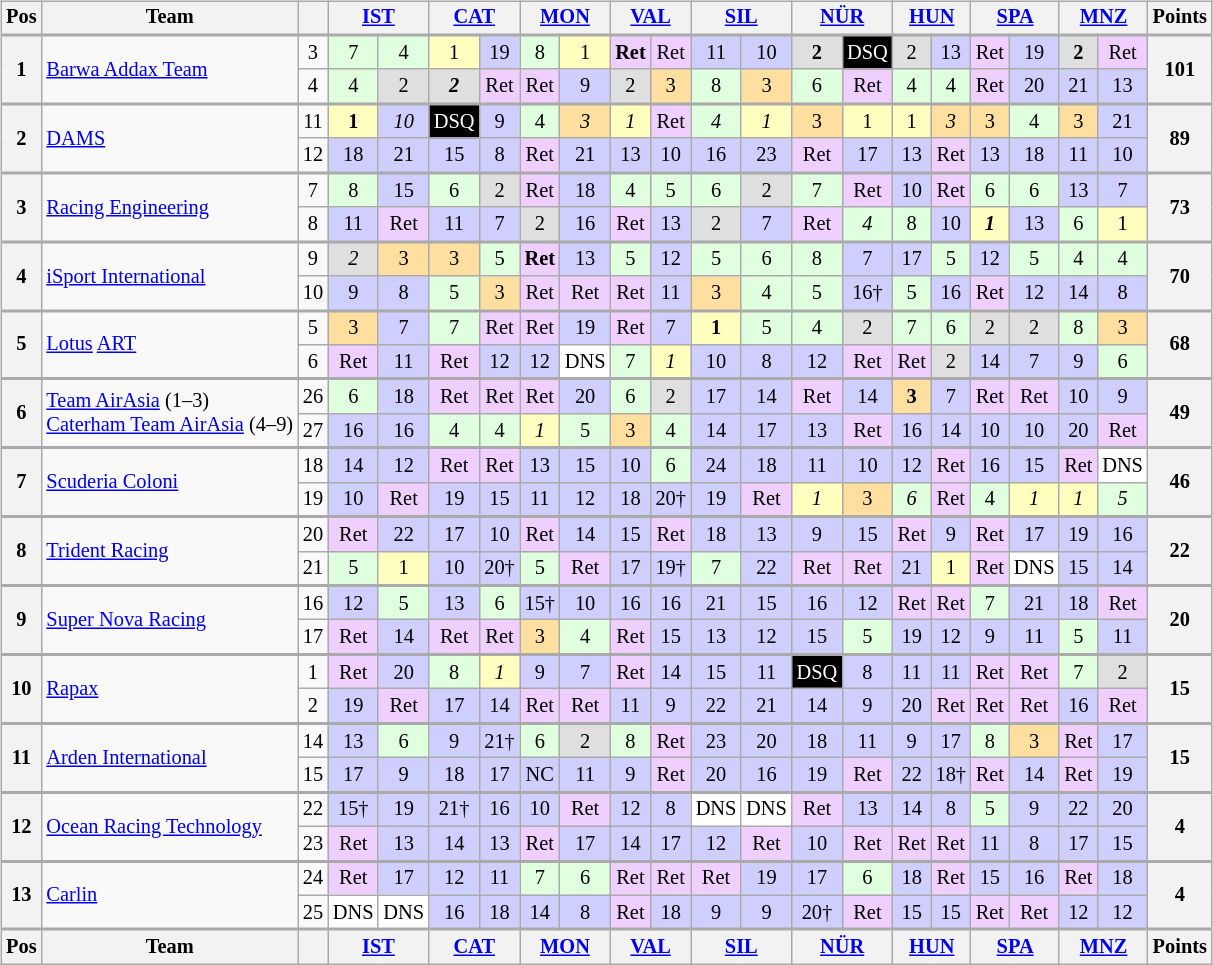<table>
<tr>
<td><br><table class="wikitable" style="font-size: 85%; text-align: center">
<tr valign="top">
<th valign="middle">Pos</th>
<th valign="middle">Team</th>
<th valign="middle"></th>
<th colspan=2><a href='#'>IST</a><br></th>
<th colspan=2><a href='#'>CAT</a><br></th>
<th colspan=2><a href='#'>MON</a><br></th>
<th colspan=2><a href='#'>VAL</a><br></th>
<th colspan=2><a href='#'>SIL</a><br></th>
<th colspan=2><a href='#'>NÜR</a><br></th>
<th colspan=2><a href='#'>HUN</a><br></th>
<th colspan=2><a href='#'>SPA</a><br></th>
<th colspan=2><a href='#'>MNZ</a><br></th>
<th valign="middle">Points</th>
</tr>
<tr style="border-top:2px solid #aaaaaa">
<th rowspan="2">1</th>
<td align="left" rowspan="2"> <a href='#'>Barwa Addax Team</a></td>
<td>3</td>
<td style="background:#dfffdf;">7</td>
<td style="background:#dfffdf;">4</td>
<td style="background:#ffffbf;">1</td>
<td style="background:#cfcfff;">19</td>
<td style="background:#dfffdf;">8</td>
<td style="background:#ffffbf;">1</td>
<td style="background:#efcfff;"><strong>Ret</strong></td>
<td style="background:#efcfff;">Ret</td>
<td style="background:#cfcfff;">11</td>
<td style="background:#cfcfff;">10</td>
<td style="background:#dfdfdf;"><strong>2</strong></td>
<td style="background:black; color:white;">DSQ</td>
<td style="background:#dfdfdf;">2</td>
<td style="background:#cfcfff;">13</td>
<td style="background:#efcfff;">Ret</td>
<td style="background:#cfcfff;">19</td>
<td style="background:#dfdfdf;"><strong>2</strong></td>
<td style="background:#efcfff;">Ret</td>
<th rowspan="2" align="right"><strong>101</strong></th>
</tr>
<tr>
<td>4</td>
<td style="background:#dfffdf;">4</td>
<td style="background:#dfdfdf;">2</td>
<td style="background:#dfdfdf;"><strong><em>2</em></strong></td>
<td style="background:#efcfff;">Ret</td>
<td style="background:#efcfff;">Ret</td>
<td style="background:#cfcfff;">9</td>
<td style="background:#dfdfdf;">2</td>
<td style="background:#ffdf9f;">3</td>
<td style="background:#dfffdf;">8</td>
<td style="background:#ffdf9f;">3</td>
<td style="background:#dfffdf;">6</td>
<td style="background:#efcfff;">Ret</td>
<td style="background:#dfffdf;">4</td>
<td style="background:#dfffdf;">4</td>
<td style="background:#efcfff;">Ret</td>
<td style="background:#cfcfff;">20</td>
<td style="background:#cfcfff;">21</td>
<td style="background:#cfcfff;">13</td>
</tr>
<tr style="border-top:2px solid #aaaaaa">
<th rowspan="2">2</th>
<td align="left" rowspan="2"> <a href='#'>DAMS</a></td>
<td>11</td>
<td style="background:#ffffbf;"><strong>1</strong></td>
<td style="background:#cfcfff;"><em>10</em></td>
<td style="background:black; color:white;">DSQ</td>
<td style="background:#cfcfff;">9</td>
<td style="background:#dfffdf;">4</td>
<td style="background:#ffdf9f;"><em>3</em></td>
<td style="background:#ffffbf;"><em>1</em></td>
<td style="background:#efcfff;">Ret</td>
<td style="background:#dfffdf;"><em>4</em></td>
<td style="background:#ffffbf;"><em>1</em></td>
<td style="background:#ffdf9f;">3</td>
<td style="background:#ffffbf;">1</td>
<td style="background:#ffffbf;">1</td>
<td style="background:#ffdf9f;"><em>3</em></td>
<td style="background:#ffdf9f;">3</td>
<td style="background:#dfffdf;">4</td>
<td style="background:#ffdf9f;">3</td>
<td style="background:#cfcfff;">21</td>
<th rowspan="2" align="right"><strong>89</strong></th>
</tr>
<tr>
<td>12</td>
<td style="background:#cfcfff;">18</td>
<td style="background:#cfcfff;">21</td>
<td style="background:#cfcfff;">15</td>
<td style="background:#cfcfff;">8</td>
<td style="background:#efcfff;">Ret</td>
<td style="background:#cfcfff;">21</td>
<td style="background:#cfcfff;">13</td>
<td style="background:#cfcfff;">10</td>
<td style="background:#cfcfff;">16</td>
<td style="background:#cfcfff;">23</td>
<td style="background:#efcfff;">Ret</td>
<td style="background:#cfcfff;">17</td>
<td style="background:#cfcfff;">13</td>
<td style="background:#efcfff;">Ret</td>
<td style="background:#cfcfff;">13</td>
<td style="background:#cfcfff;">18</td>
<td style="background:#cfcfff;">11</td>
<td style="background:#cfcfff;">10</td>
</tr>
<tr style="border-top:2px solid #aaaaaa">
<th rowspan="2">3</th>
<td align="left" rowspan="2"> <a href='#'>Racing Engineering</a></td>
<td>7</td>
<td style="background:#dfffdf;">8</td>
<td style="background:#cfcfff;">15</td>
<td style="background:#dfffdf;">6</td>
<td style="background:#dfdfdf;">2</td>
<td style="background:#efcfff;">Ret</td>
<td style="background:#cfcfff;">18</td>
<td style="background:#dfffdf;">4</td>
<td style="background:#dfffdf;">5</td>
<td style="background:#dfffdf;">6</td>
<td style="background:#dfdfdf;">2</td>
<td style="background:#dfffdf;">7</td>
<td style="background:#efcfff;">Ret</td>
<td style="background:#cfcfff;">10</td>
<td style="background:#efcfff;">Ret</td>
<td style="background:#dfffdf;">6</td>
<td style="background:#dfffdf;">6</td>
<td style="background:#cfcfff;">13</td>
<td style="background:#cfcfff;">7</td>
<th rowspan="2" align="right"><strong>73</strong></th>
</tr>
<tr>
<td>8</td>
<td style="background:#cfcfff;">11</td>
<td style="background:#efcfff;">Ret</td>
<td style="background:#cfcfff;">11</td>
<td style="background:#cfcfff;">7</td>
<td style="background:#dfdfdf;">2</td>
<td style="background:#cfcfff;">16</td>
<td style="background:#efcfff;">Ret</td>
<td style="background:#cfcfff;">13</td>
<td style="background:#dfdfdf;">2</td>
<td style="background:#cfcfff;">7</td>
<td style="background:#efcfff;">Ret</td>
<td style="background:#dfffdf;"><em>4</em></td>
<td style="background:#dfffdf;">8</td>
<td style="background:#cfcfff;">10</td>
<td style="background:#ffffbf;"><strong><em>1</em></strong></td>
<td style="background:#cfcfff;">13</td>
<td style="background:#dfffdf;">6</td>
<td style="background:#ffffbf;">1</td>
</tr>
<tr style="border-top:2px solid #aaaaaa">
<th rowspan="2">4</th>
<td align="left" rowspan="2"> <a href='#'>iSport International</a></td>
<td>9</td>
<td style="background:#dfdfdf;"><em>2</em></td>
<td style="background:#ffdf9f;">3</td>
<td style="background:#ffdf9f;">3</td>
<td style="background:#dfffdf;">5</td>
<td style="background:#efcfff;"><strong>Ret</strong></td>
<td style="background:#cfcfff;">13</td>
<td style="background:#dfffdf;">5</td>
<td style="background:#cfcfff;">12</td>
<td style="background:#dfffdf;">5</td>
<td style="background:#dfffdf;">6</td>
<td style="background:#dfffdf;">8</td>
<td style="background:#cfcfff;">7</td>
<td style="background:#cfcfff;">17</td>
<td style="background:#dfffdf;">5</td>
<td style="background:#cfcfff;">12</td>
<td style="background:#dfffdf;">5</td>
<td style="background:#dfffdf;">4</td>
<td style="background:#dfffdf;">4</td>
<th rowspan="2" align="right"><strong>70</strong></th>
</tr>
<tr>
<td>10</td>
<td style="background:#cfcfff;">9</td>
<td style="background:#cfcfff;">8</td>
<td style="background:#dfffdf;">5</td>
<td style="background:#ffdf9f;">3</td>
<td style="background:#efcfff;">Ret</td>
<td style="background:#efcfff;">Ret</td>
<td style="background:#efcfff;">Ret</td>
<td style="background:#cfcfff;">11</td>
<td style="background:#ffdf9f;">3</td>
<td style="background:#dfffdf;">4</td>
<td style="background:#dfffdf;">5</td>
<td style="background:#cfcfff;">16†</td>
<td style="background:#dfffdf;">5</td>
<td style="background:#cfcfff;">16</td>
<td style="background:#efcfff;">Ret</td>
<td style="background:#cfcfff;">12</td>
<td style="background:#cfcfff;">14</td>
<td style="background:#cfcfff;">8</td>
</tr>
<tr style="border-top:2px solid #aaaaaa">
<th rowspan="2">5</th>
<td align="left" rowspan="2"> <a href='#'>Lotus</a> <a href='#'>ART</a></td>
<td>5</td>
<td style="background:#ffdf9f;">3</td>
<td style="background:#cfcfff;">7</td>
<td style="background:#dfffdf;">7</td>
<td style="background:#efcfff;">Ret</td>
<td style="background:#efcfff;">Ret</td>
<td style="background:#cfcfff;">19</td>
<td style="background:#efcfff;">Ret</td>
<td style="background:#cfcfff;">7</td>
<td style="background:#ffffbf;"><strong>1</strong></td>
<td style="background:#dfffdf;">5</td>
<td style="background:#dfffdf;">4</td>
<td style="background:#dfdfdf;">2</td>
<td style="background:#dfffdf;">7</td>
<td style="background:#dfffdf;">6</td>
<td style="background:#dfdfdf;">2</td>
<td style="background:#dfdfdf;">2</td>
<td style="background:#dfffdf;">8</td>
<td style="background:#ffdf9f;">3</td>
<th rowspan="2" align="right"><strong>68</strong></th>
</tr>
<tr>
<td>6</td>
<td style="background:#efcfff;">Ret</td>
<td style="background:#cfcfff;">11</td>
<td style="background:#efcfff;">Ret</td>
<td style="background:#cfcfff;">12</td>
<td style="background:#cfcfff;">12</td>
<td style="background:#ffffff;">DNS</td>
<td style="background:#dfffdf;">7</td>
<td style="background:#ffffbf;"><em>1</em></td>
<td style="background:#cfcfff;">10</td>
<td style="background:#cfcfff;">8</td>
<td style="background:#cfcfff;">12</td>
<td style="background:#efcfff;">Ret</td>
<td style="background:#efcfff;">Ret</td>
<td style="background:#dfdfdf;">2</td>
<td style="background:#cfcfff;">14</td>
<td style="background:#cfcfff;">7</td>
<td style="background:#cfcfff;">9</td>
<td style="background:#dfffdf;">6</td>
</tr>
<tr style="border-top:2px solid #aaaaaa">
<th rowspan="2">6</th>
<td align="left" rowspan="2" nowrap> <a href='#'>Team AirAsia</a> (1–3)<br> <a href='#'>Caterham Team AirAsia</a> (4–9)</td>
<td>26</td>
<td style="background:#dfffdf;">6</td>
<td style="background:#cfcfff;">18</td>
<td style="background:#efcfff;">Ret</td>
<td style="background:#efcfff;">Ret</td>
<td style="background:#efcfff;">Ret</td>
<td style="background:#cfcfff;">20</td>
<td style="background:#dfffdf;">6</td>
<td style="background:#dfdfdf;">2</td>
<td style="background:#cfcfff;">17</td>
<td style="background:#cfcfff;">14</td>
<td style="background:#efcfff;">Ret</td>
<td style="background:#cfcfff;">14</td>
<td style="background:#ffdf9f;"><strong>3</strong></td>
<td style="background:#cfcfff;">7</td>
<td style="background:#efcfff;">Ret</td>
<td style="background:#efcfff;">Ret</td>
<td style="background:#cfcfff;">10</td>
<td style="background:#cfcfff;">9</td>
<th rowspan="2" align="right"><strong>49</strong></th>
</tr>
<tr>
<td>27</td>
<td style="background:#cfcfff;">16</td>
<td style="background:#cfcfff;">16</td>
<td style="background:#dfffdf;">4</td>
<td style="background:#dfffdf;">4</td>
<td style="background:#ffffbf;"><em>1</em></td>
<td style="background:#dfffdf;">5</td>
<td style="background:#ffdf9f;">3</td>
<td style="background:#dfffdf;">4</td>
<td style="background:#cfcfff;">14</td>
<td style="background:#cfcfff;">17</td>
<td style="background:#cfcfff;">13</td>
<td style="background:#efcfff;">Ret</td>
<td style="background:#cfcfff;">16</td>
<td style="background:#cfcfff;">14</td>
<td style="background:#cfcfff;">10</td>
<td style="background:#cfcfff;">10</td>
<td style="background:#cfcfff;">20</td>
<td style="background:#efcfff;">Ret</td>
</tr>
<tr style="border-top:2px solid #aaaaaa">
<th rowspan="2">7</th>
<td align="left" rowspan="2"> <a href='#'>Scuderia Coloni</a></td>
<td>18</td>
<td style="background:#cfcfff;">14</td>
<td style="background:#cfcfff;">12</td>
<td style="background:#efcfff;">Ret</td>
<td style="background:#efcfff;">Ret</td>
<td style="background:#cfcfff;">13</td>
<td style="background:#cfcfff;">15</td>
<td style="background:#cfcfff;">10</td>
<td style="background:#dfffdf;">6</td>
<td style="background:#cfcfff;">24</td>
<td style="background:#cfcfff;">18</td>
<td style="background:#cfcfff;">11</td>
<td style="background:#cfcfff;">10</td>
<td style="background:#cfcfff;">12</td>
<td style="background:#efcfff;">Ret</td>
<td style="background:#cfcfff;">16</td>
<td style="background:#cfcfff;">15</td>
<td style="background:#efcfff;">Ret</td>
<td style="background:#ffffff;">DNS</td>
<th rowspan="2" align="right"><strong>46</strong></th>
</tr>
<tr>
<td>19</td>
<td style="background:#cfcfff;">10</td>
<td style="background:#efcfff;">Ret</td>
<td style="background:#cfcfff;">19</td>
<td style="background:#cfcfff;">15</td>
<td style="background:#cfcfff;">11</td>
<td style="background:#cfcfff;">12</td>
<td style="background:#cfcfff;">18</td>
<td style="background:#cfcfff;">20†</td>
<td style="background:#cfcfff;">19</td>
<td style="background:#efcfff;">Ret</td>
<td style="background:#ffffbf;"><em>1</em></td>
<td style="background:#ffdf9f;">3</td>
<td style="background:#dfffdf;"><em>6</em></td>
<td style="background:#efcfff;">Ret</td>
<td style="background:#dfffdf;">4</td>
<td style="background:#ffffbf;"><em>1</em></td>
<td style="background:#ffffbf;"><em>1</em></td>
<td style="background:#dfffdf;"><em>5</em></td>
</tr>
<tr style="border-top:2px solid #aaaaaa">
<th rowspan="2">8</th>
<td align="left" rowspan="2"> <a href='#'>Trident Racing</a></td>
<td>20</td>
<td style="background:#efcfff;">Ret</td>
<td style="background:#cfcfff;">22</td>
<td style="background:#cfcfff;">17</td>
<td style="background:#cfcfff;">10</td>
<td style="background:#efcfff;">Ret</td>
<td style="background:#cfcfff;">14</td>
<td style="background:#cfcfff;">15</td>
<td style="background:#efcfff;">Ret</td>
<td style="background:#cfcfff;">18</td>
<td style="background:#cfcfff;">13</td>
<td style="background:#cfcfff;">9</td>
<td style="background:#cfcfff;">15</td>
<td style="background:#efcfff;">Ret</td>
<td style="background:#cfcfff;">9</td>
<td style="background:#efcfff;">Ret</td>
<td style="background:#cfcfff;">17</td>
<td style="background:#cfcfff;">19</td>
<td style="background:#cfcfff;">16</td>
<th rowspan="2" align="right"><strong>22</strong></th>
</tr>
<tr>
<td>21</td>
<td style="background:#dfffdf;">5</td>
<td style="background:#ffffbf;">1</td>
<td style="background:#cfcfff;">10</td>
<td style="background:#cfcfff;">20†</td>
<td style="background:#dfffdf;">5</td>
<td style="background:#efcfff;">Ret</td>
<td style="background:#cfcfff;">17</td>
<td style="background:#cfcfff;">19†</td>
<td style="background:#dfffdf;">7</td>
<td style="background:#cfcfff;">22</td>
<td style="background:#efcfff;">Ret</td>
<td style="background:#efcfff;">Ret</td>
<td style="background:#cfcfff;">21</td>
<td style="background:#ffffbf;">1</td>
<td style="background:#efcfff;">Ret</td>
<td style="background:#ffffff;">DNS</td>
<td style="background:#cfcfff;">15</td>
<td style="background:#cfcfff;">14</td>
</tr>
<tr style="border-top:2px solid #aaaaaa">
<th rowspan="2">9</th>
<td align="left" rowspan="2"> <a href='#'>Super Nova Racing</a></td>
<td>16</td>
<td style="background:#cfcfff;">12</td>
<td style="background:#dfffdf;">5</td>
<td style="background:#cfcfff;">13</td>
<td style="background:#dfffdf;">6</td>
<td style="background:#cfcfff;">15†</td>
<td style="background:#cfcfff;">10</td>
<td style="background:#cfcfff;">16</td>
<td style="background:#cfcfff;">16</td>
<td style="background:#cfcfff;">21</td>
<td style="background:#cfcfff;">15</td>
<td style="background:#cfcfff;">16</td>
<td style="background:#cfcfff;">12</td>
<td style="background:#efcfff;">Ret</td>
<td style="background:#efcfff;">Ret</td>
<td style="background:#dfffdf;">7</td>
<td style="background:#cfcfff;">21</td>
<td style="background:#cfcfff;">18</td>
<td style="background:#efcfff;">Ret</td>
<th rowspan="2" align="right"><strong>20</strong></th>
</tr>
<tr>
<td>17</td>
<td style="background:#efcfff;">Ret</td>
<td style="background:#cfcfff;">14</td>
<td style="background:#efcfff;">Ret</td>
<td style="background:#efcfff;">Ret</td>
<td style="background:#ffdf9f;">3</td>
<td style="background:#dfffdf;">4</td>
<td style="background:#efcfff;">Ret</td>
<td style="background:#cfcfff;">15</td>
<td style="background:#cfcfff;">13</td>
<td style="background:#cfcfff;">12</td>
<td style="background:#cfcfff;">15</td>
<td style="background:#dfffdf;">5</td>
<td style="background:#cfcfff;">19</td>
<td style="background:#cfcfff;">12</td>
<td style="background:#cfcfff;">9</td>
<td style="background:#cfcfff;">11</td>
<td style="background:#dfffdf;">5</td>
<td style="background:#cfcfff;">11</td>
</tr>
<tr style="border-top:2px solid #aaaaaa">
<th rowspan="2">10</th>
<td align="left" rowspan="2"> <a href='#'>Rapax</a></td>
<td>1</td>
<td style="background:#efcfff;">Ret</td>
<td style="background:#cfcfff;">20</td>
<td style="background:#dfffdf;">8</td>
<td style="background:#ffffbf;"><em>1</em></td>
<td style="background:#cfcfff;">9</td>
<td style="background:#cfcfff;">7</td>
<td style="background:#efcfff;">Ret</td>
<td style="background:#cfcfff;">14</td>
<td style="background:#cfcfff;">15</td>
<td style="background:#cfcfff;">11</td>
<td style="background:black; color:white;">DSQ</td>
<td style="background:#cfcfff;">8</td>
<td style="background:#cfcfff;">11</td>
<td style="background:#cfcfff;">11</td>
<td style="background:#efcfff;">Ret</td>
<td style="background:#efcfff;">Ret</td>
<td style="background:#dfffdf;">7</td>
<td style="background:#dfdfdf;">2</td>
<th rowspan="2" align="right"><strong>15</strong></th>
</tr>
<tr>
<td>2</td>
<td style="background:#cfcfff;">19</td>
<td style="background:#efcfff;">Ret</td>
<td style="background:#cfcfff;">17</td>
<td style="background:#cfcfff;">14</td>
<td style="background:#efcfff;">Ret</td>
<td style="background:#efcfff;">Ret</td>
<td style="background:#cfcfff;">11</td>
<td style="background:#cfcfff;">9</td>
<td style="background:#cfcfff;">22</td>
<td style="background:#cfcfff;">21</td>
<td style="background:#cfcfff;">14</td>
<td style="background:#cfcfff;">9</td>
<td style="background:#cfcfff;">20</td>
<td style="background:#efcfff;">Ret</td>
<td style="background:#efcfff;">Ret</td>
<td style="background:#efcfff;">Ret</td>
<td style="background:#cfcfff;">16</td>
<td style="background:#efcfff;">Ret</td>
</tr>
<tr style="border-top:2px solid #aaaaaa">
<th rowspan="2">11</th>
<td align="left" rowspan="2"> <a href='#'>Arden International</a></td>
<td>14</td>
<td style="background:#cfcfff;">13</td>
<td style="background:#dfffdf;">6</td>
<td style="background:#cfcfff;">9</td>
<td style="background:#cfcfff;">21†</td>
<td style="background:#dfffdf;">6</td>
<td style="background:#dfdfdf;">2</td>
<td style="background:#dfffdf;">8</td>
<td style="background:#efcfff;">Ret</td>
<td style="background:#cfcfff;">23</td>
<td style="background:#cfcfff;">20</td>
<td style="background:#cfcfff;">18</td>
<td style="background:#cfcfff;">11</td>
<td style="background:#cfcfff;">9</td>
<td style="background:#cfcfff;">17</td>
<td style="background:#dfffdf;">8</td>
<td style="background:#ffdf9f;">3</td>
<td style="background:#efcfff;">Ret</td>
<td style="background:#cfcfff;">17</td>
<th rowspan="2" align="right"><strong>15</strong></th>
</tr>
<tr>
<td>15</td>
<td style="background:#cfcfff;">17</td>
<td style="background:#cfcfff;">9</td>
<td style="background:#cfcfff;">18</td>
<td style="background:#cfcfff;">17</td>
<td style="background:#cfcfff;">NC</td>
<td style="background:#cfcfff;">11</td>
<td style="background:#cfcfff;">9</td>
<td style="background:#efcfff;">Ret</td>
<td style="background:#cfcfff;">20</td>
<td style="background:#cfcfff;">16</td>
<td style="background:#cfcfff;">19</td>
<td style="background:#efcfff;">Ret</td>
<td style="background:#cfcfff;">22</td>
<td style="background:#cfcfff;">18†</td>
<td style="background:#efcfff;">Ret</td>
<td style="background:#cfcfff;">14</td>
<td style="background:#efcfff;">Ret</td>
<td style="background:#cfcfff;">19</td>
</tr>
<tr style="border-top:2px solid #aaaaaa">
<th rowspan="2">12</th>
<td align="left" rowspan="2"> <a href='#'>Ocean Racing Technology</a></td>
<td>22</td>
<td style="background:#cfcfff;">15†</td>
<td style="background:#cfcfff;">19</td>
<td style="background:#cfcfff;">21†</td>
<td style="background:#cfcfff;">16</td>
<td style="background:#cfcfff;">10</td>
<td style="background:#efcfff;">Ret</td>
<td style="background:#cfcfff;">12</td>
<td style="background:#cfcfff;">8</td>
<td style="background:#ffffff;">DNS</td>
<td style="background:#ffffff;">DNS</td>
<td style="background:#efcfff;">Ret</td>
<td style="background:#cfcfff;">13</td>
<td style="background:#cfcfff;">14</td>
<td style="background:#cfcfff;">8</td>
<td style="background:#dfffdf;">5</td>
<td style="background:#cfcfff;">9</td>
<td style="background:#cfcfff;">22</td>
<td style="background:#cfcfff;">20</td>
<th rowspan="2" align="right"><strong>4</strong></th>
</tr>
<tr>
<td>23</td>
<td style="background:#efcfff;">Ret</td>
<td style="background:#cfcfff;">13</td>
<td style="background:#cfcfff;">14</td>
<td style="background:#cfcfff;">13</td>
<td style="background:#efcfff;">Ret</td>
<td style="background:#cfcfff;">17</td>
<td style="background:#cfcfff;">14</td>
<td style="background:#cfcfff;">17</td>
<td style="background:#cfcfff;">12</td>
<td style="background:#efcfff;">Ret</td>
<td style="background:#cfcfff;">10</td>
<td style="background:#efcfff;">Ret</td>
<td style="background:#efcfff;">Ret</td>
<td style="background:#efcfff;">Ret</td>
<td style="background:#cfcfff;">11</td>
<td style="background:#cfcfff;">8</td>
<td style="background:#cfcfff;">17</td>
<td style="background:#cfcfff;">15</td>
</tr>
<tr style="border-top:2px solid #aaaaaa">
<th rowspan="2">13</th>
<td align="left" rowspan="2"> <a href='#'>Carlin</a></td>
<td>24</td>
<td style="background:#efcfff;">Ret</td>
<td style="background:#cfcfff;">17</td>
<td style="background:#cfcfff;">12</td>
<td style="background:#cfcfff;">11</td>
<td style="background:#dfffdf;">7</td>
<td style="background:#dfffdf;">6</td>
<td style="background:#efcfff;">Ret</td>
<td style="background:#efcfff;">Ret</td>
<td style="background:#efcfff;">Ret</td>
<td style="background:#cfcfff;">19</td>
<td style="background:#cfcfff;">17</td>
<td style="background:#dfffdf;">6</td>
<td style="background:#cfcfff;">18</td>
<td style="background:#efcfff;">Ret</td>
<td style="background:#cfcfff;">15</td>
<td style="background:#cfcfff;">16</td>
<td style="background:#efcfff;">Ret</td>
<td style="background:#cfcfff;">18</td>
<th rowspan="2" align="right"><strong>4</strong></th>
</tr>
<tr>
<td>25</td>
<td style="background:#ffffff;">DNS</td>
<td style="background:#ffffff;">DNS</td>
<td style="background:#cfcfff;">16</td>
<td style="background:#cfcfff;">18</td>
<td style="background:#cfcfff;">14</td>
<td style="background:#cfcfff;">8</td>
<td style="background:#efcfff;">Ret</td>
<td style="background:#cfcfff;">18</td>
<td style="background:#cfcfff;">9</td>
<td style="background:#cfcfff;">9</td>
<td style="background:#cfcfff;">20†</td>
<td style="background:#efcfff;">Ret</td>
<td style="background:#cfcfff;">15</td>
<td style="background:#cfcfff;">15</td>
<td style="background:#efcfff;">Ret</td>
<td style="background:#efcfff;">Ret</td>
<td style="background:#cfcfff;">12</td>
<td style="background:#cfcfff;">12</td>
</tr>
<tr style="border-top:2px solid #aaaaaa">
<th valign="middle">Pos</th>
<th valign="middle">Team</th>
<th valign="middle"></th>
<th colspan=2><a href='#'>IST</a><br></th>
<th colspan=2><a href='#'>CAT</a><br></th>
<th colspan=2><a href='#'>MON</a><br></th>
<th colspan=2><a href='#'>VAL</a><br></th>
<th colspan=2><a href='#'>SIL</a><br></th>
<th colspan=2><a href='#'>NÜR</a><br></th>
<th colspan=2><a href='#'>HUN</a><br></th>
<th colspan=2><a href='#'>SPA</a><br></th>
<th colspan=2><a href='#'>MNZ</a><br></th>
<th valign="middle">Points</th>
</tr>
</table>
</td>
<td valign="top"><br></td>
</tr>
</table>
